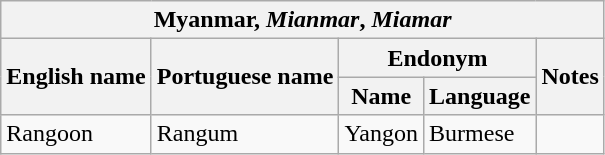<table class="wikitable sortable">
<tr>
<th colspan="5"> Myanmar, <em>Mianmar</em>, <em>Miamar</em></th>
</tr>
<tr>
<th rowspan="2">English name</th>
<th rowspan="2">Portuguese name</th>
<th colspan="2">Endonym</th>
<th rowspan="2">Notes</th>
</tr>
<tr>
<th>Name</th>
<th>Language</th>
</tr>
<tr>
<td>Rangoon</td>
<td>Rangum</td>
<td>Yangon</td>
<td>Burmese</td>
<td></td>
</tr>
</table>
